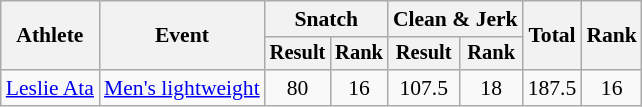<table class="wikitable" style="font-size:90%">
<tr>
<th rowspan="2">Athlete</th>
<th rowspan="2">Event</th>
<th colspan="2">Snatch</th>
<th colspan="2">Clean & Jerk</th>
<th rowspan="2">Total</th>
<th rowspan="2">Rank</th>
</tr>
<tr style="font-size:95%">
<th>Result</th>
<th>Rank</th>
<th>Result</th>
<th>Rank</th>
</tr>
<tr align=center>
<td align=left><a href='#'>Leslie Ata</a></td>
<td align=left><a href='#'>Men's lightweight</a></td>
<td>80</td>
<td>16</td>
<td>107.5</td>
<td>18</td>
<td>187.5</td>
<td>16</td>
</tr>
</table>
